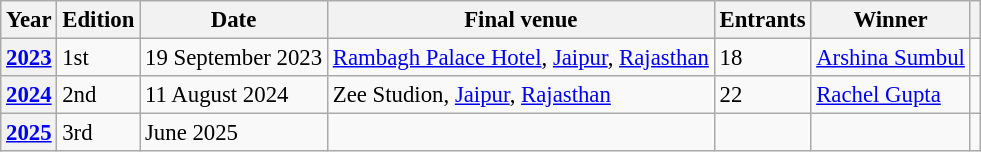<table class="wikitable defaultcenter col3left col4left col6left" style="font-size:95%;">
<tr>
<th>Year</th>
<th>Edition</th>
<th>Date</th>
<th>Final venue</th>
<th>Entrants</th>
<th>Winner</th>
<th></th>
</tr>
<tr>
<th><a href='#'>2023</a></th>
<td>1st</td>
<td>19 September 2023</td>
<td><a href='#'>Rambagh Palace Hotel</a>, <a href='#'>Jaipur</a>, <a href='#'>Rajasthan</a></td>
<td>18</td>
<td><a href='#'>Arshina Sumbul</a></td>
<td></td>
</tr>
<tr>
<th><a href='#'>2024</a></th>
<td>2nd</td>
<td>11 August 2024</td>
<td>Zee Studion, <a href='#'>Jaipur</a>, <a href='#'>Rajasthan</a></td>
<td>22</td>
<td><a href='#'>Rachel Gupta</a></td>
<td></td>
</tr>
<tr>
<th><a href='#'>2025</a></th>
<td>3rd</td>
<td>June 2025</td>
<td></td>
<td></td>
<td></td>
<td></td>
</tr>
</table>
